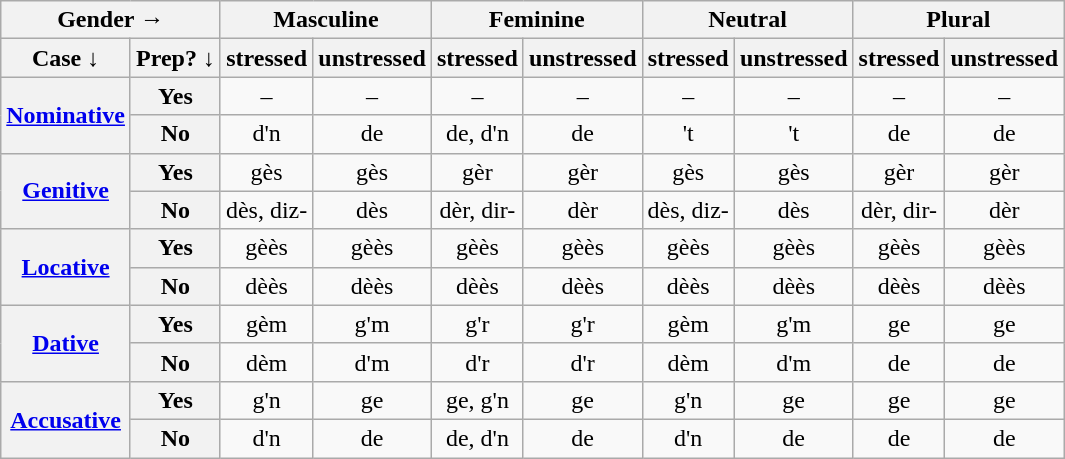<table class="wikitable" style="text-align: center;">
<tr>
<th colspan="2">Gender →</th>
<th colspan="2">Masculine</th>
<th colspan="2">Feminine</th>
<th colspan="2">Neutral</th>
<th colspan="2">Plural</th>
</tr>
<tr>
<th>Case ↓</th>
<th>Prep? ↓</th>
<th>stressed</th>
<th>unstressed</th>
<th>stressed</th>
<th>unstressed</th>
<th>stressed</th>
<th>unstressed</th>
<th>stressed</th>
<th>unstressed</th>
</tr>
<tr>
<th rowspan="2"><a href='#'>Nominative</a></th>
<th>Yes</th>
<td>–</td>
<td>–</td>
<td>–</td>
<td>–</td>
<td>–</td>
<td>–</td>
<td>–</td>
<td>–</td>
</tr>
<tr>
<th>No</th>
<td>d'n</td>
<td>de</td>
<td>de, d'n</td>
<td>de</td>
<td>'t</td>
<td>'t</td>
<td>de</td>
<td>de</td>
</tr>
<tr>
<th rowspan="2"><a href='#'>Genitive</a></th>
<th>Yes</th>
<td>gès</td>
<td>gès</td>
<td>gèr</td>
<td>gèr</td>
<td>gès</td>
<td>gès</td>
<td>gèr</td>
<td>gèr</td>
</tr>
<tr>
<th>No</th>
<td>dès, diz-</td>
<td>dès</td>
<td>dèr, dir-</td>
<td>dèr</td>
<td>dès, diz-</td>
<td>dès</td>
<td>dèr, dir-</td>
<td>dèr</td>
</tr>
<tr>
<th rowspan="2"><a href='#'>Locative</a></th>
<th>Yes</th>
<td>gèès</td>
<td>gèès</td>
<td>gèès</td>
<td>gèès</td>
<td>gèès</td>
<td>gèès</td>
<td>gèès</td>
<td>gèès</td>
</tr>
<tr>
<th>No</th>
<td>dèès</td>
<td>dèès</td>
<td>dèès</td>
<td>dèès</td>
<td>dèès</td>
<td>dèès</td>
<td>dèès</td>
<td>dèès</td>
</tr>
<tr>
<th rowspan="2"><a href='#'>Dative</a></th>
<th>Yes</th>
<td>gèm</td>
<td>g'm</td>
<td>g'r</td>
<td>g'r</td>
<td>gèm</td>
<td>g'm</td>
<td>ge</td>
<td>ge</td>
</tr>
<tr>
<th>No</th>
<td>dèm</td>
<td>d'm</td>
<td>d'r</td>
<td>d'r</td>
<td>dèm</td>
<td>d'm</td>
<td>de</td>
<td>de</td>
</tr>
<tr>
<th rowspan="2"><a href='#'>Accusative</a></th>
<th>Yes</th>
<td>g'n</td>
<td>ge</td>
<td>ge, g'n</td>
<td>ge</td>
<td>g'n</td>
<td>ge</td>
<td>ge</td>
<td>ge</td>
</tr>
<tr>
<th>No</th>
<td>d'n</td>
<td>de</td>
<td>de, d'n</td>
<td>de</td>
<td>d'n</td>
<td>de</td>
<td>de</td>
<td>de</td>
</tr>
</table>
